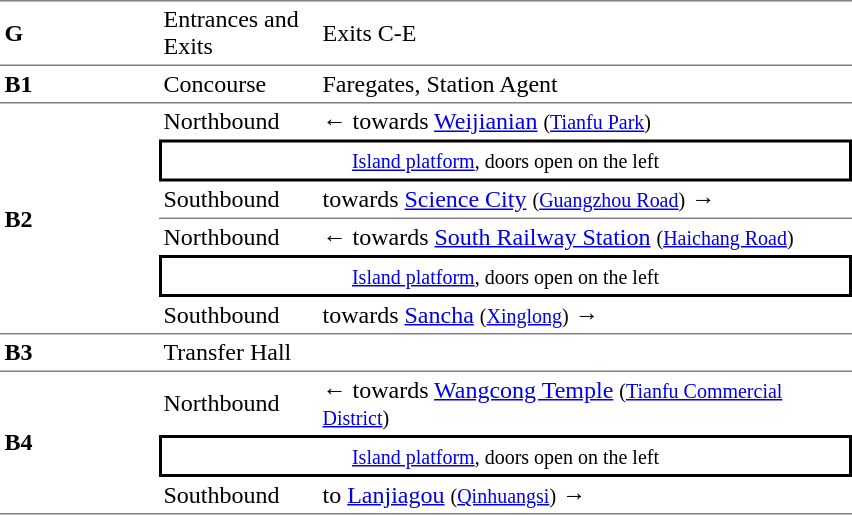<table cellspacing=0 cellpadding=3>
<tr>
<td style="border-top:solid 1px gray;border-bottom:solid 1px gray;" width=100><strong>G</strong></td>
<td style="border-top:solid 1px gray;border-bottom:solid 1px gray;" width=100>Entrances and Exits</td>
<td style="border-top:solid 1px gray;border-bottom:solid 1px gray;" width=350>Exits C-E</td>
</tr>
<tr>
<td style="border-bottom:solid 1px gray;"><strong>B1</strong></td>
<td style="border-bottom:solid 1px gray;">Concourse</td>
<td style="border-bottom:solid 1px gray;">Faregates, Station Agent</td>
</tr>
<tr>
<td style="border-bottom:solid 1px gray;" rowspan=6><strong>B2</strong></td>
<td>Northbound</td>
<td>←  towards <a href='#'>Weijianian</a> <small>(<a href='#'>Tianfu Park</a>)</small></td>
</tr>
<tr>
<td style="border-right:solid 2px black;border-left:solid 2px black;border-top:solid 2px black;border-bottom:solid 2px black;text-align:center;" colspan=2><small><a href='#'>Island platform</a>, doors open on the left</small></td>
</tr>
<tr>
<td style="border-bottom:solid 1px gray;">Southbound</td>
<td style="border-bottom:solid 1px gray;">  towards <a href='#'>Science City</a> <small>(<a href='#'>Guangzhou Road</a>)</small> →</td>
</tr>
<tr>
<td>Northbound</td>
<td>←  towards <a href='#'>South Railway Station</a> <small>(<a href='#'>Haichang Road</a>)</small></td>
</tr>
<tr>
<td style="border-right:solid 2px black;border-left:solid 2px black;border-top:solid 2px black;border-bottom:solid 2px black;text-align:center;" colspan=2><small><a href='#'>Island platform</a>, doors open on the left</small></td>
</tr>
<tr>
<td style="border-bottom:solid 1px gray;">Southbound</td>
<td style="border-bottom:solid 1px gray;">  towards <a href='#'>Sancha</a> <small>(<a href='#'>Xinglong</a>)</small> →</td>
</tr>
<tr>
<td style="border-bottom:solid 1px gray;"><strong>B3</strong></td>
<td style="border-bottom:solid 1px gray;">Transfer Hall</td>
<td style="border-bottom:solid 1px gray;"></td>
</tr>
<tr>
<td style="border-bottom:solid 1px gray;" rowspan=6><strong>B4</strong></td>
<td>Northbound</td>
<td>←  towards <a href='#'>Wangcong Temple</a> <small>(<a href='#'>Tianfu Commercial District</a>)</small></td>
</tr>
<tr>
<td style="border-right:solid 2px black;border-left:solid 2px black;border-top:solid 2px black;border-bottom:solid 2px black;text-align:center;" colspan=2><small><a href='#'>Island platform</a>, doors open on the left</small></td>
</tr>
<tr>
<td style="border-bottom:solid 1px gray;">Southbound</td>
<td style="border-bottom:solid 1px gray;">  to <a href='#'>Lanjiagou</a> <small>(<a href='#'>Qinhuangsi</a>)</small> →</td>
</tr>
</table>
